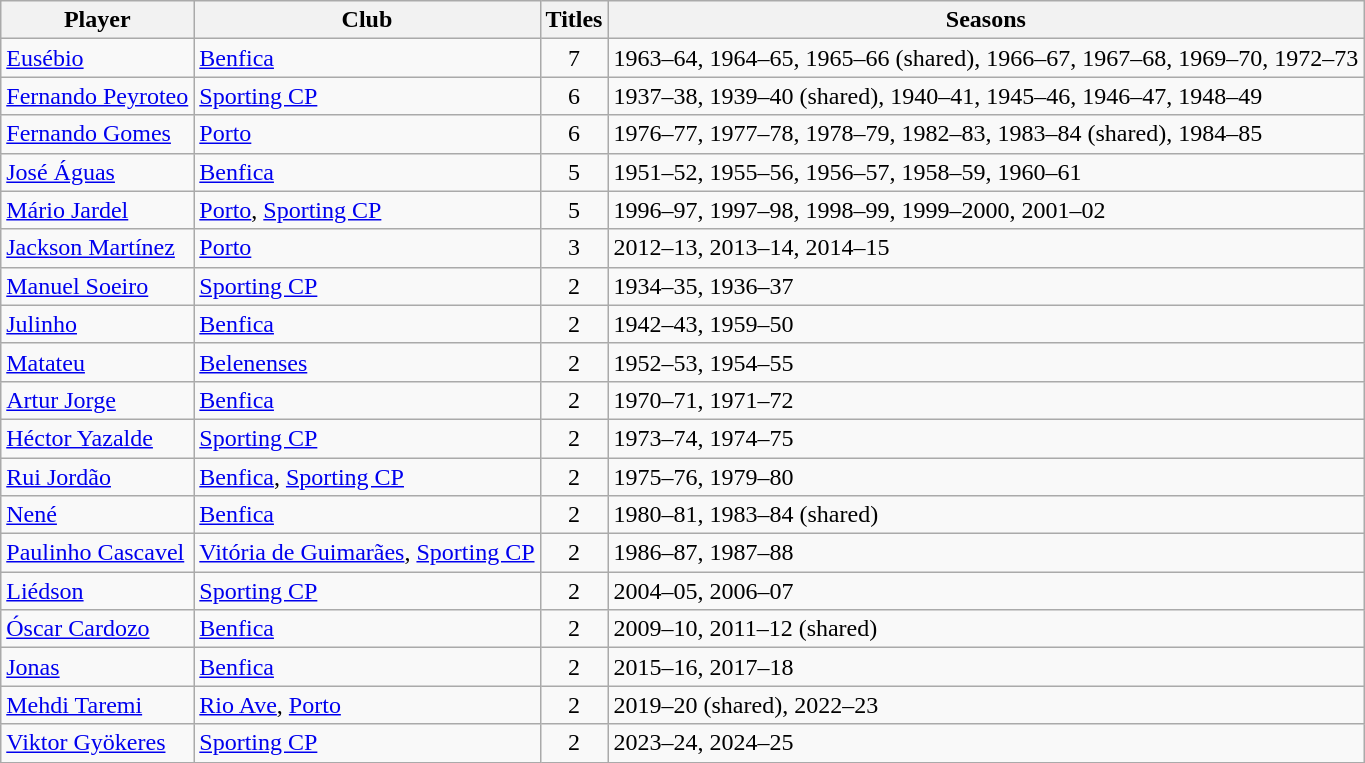<table class="wikitable">
<tr>
<th>Player</th>
<th>Club</th>
<th>Titles</th>
<th>Seasons</th>
</tr>
<tr>
<td> <a href='#'>Eusébio</a></td>
<td><a href='#'>Benfica</a></td>
<td align=center>7</td>
<td>1963–64, 1964–65, 1965–66 (shared), 1966–67, 1967–68, 1969–70, 1972–73</td>
</tr>
<tr>
<td> <a href='#'>Fernando Peyroteo</a></td>
<td><a href='#'>Sporting CP</a></td>
<td align=center>6</td>
<td>1937–38, 1939–40 (shared), 1940–41, 1945–46, 1946–47, 1948–49</td>
</tr>
<tr>
<td> <a href='#'>Fernando Gomes</a></td>
<td><a href='#'>Porto</a></td>
<td align=center>6</td>
<td>1976–77, 1977–78, 1978–79, 1982–83, 1983–84 (shared), 1984–85</td>
</tr>
<tr>
<td> <a href='#'>José Águas</a></td>
<td><a href='#'>Benfica</a></td>
<td align=center>5</td>
<td>1951–52, 1955–56, 1956–57, 1958–59, 1960–61</td>
</tr>
<tr>
<td> <a href='#'>Mário Jardel</a></td>
<td><a href='#'>Porto</a>, <a href='#'>Sporting CP</a></td>
<td align=center>5</td>
<td>1996–97, 1997–98, 1998–99, 1999–2000, 2001–02</td>
</tr>
<tr>
<td> <a href='#'>Jackson Martínez</a></td>
<td><a href='#'>Porto</a></td>
<td align=center>3</td>
<td>2012–13, 2013–14, 2014–15</td>
</tr>
<tr>
<td> <a href='#'>Manuel Soeiro</a></td>
<td><a href='#'>Sporting CP</a></td>
<td align=center>2</td>
<td>1934–35, 1936–37</td>
</tr>
<tr>
<td> <a href='#'>Julinho</a></td>
<td><a href='#'>Benfica</a></td>
<td align=center>2</td>
<td>1942–43, 1959–50</td>
</tr>
<tr>
<td> <a href='#'>Matateu</a></td>
<td><a href='#'>Belenenses</a></td>
<td align=center>2</td>
<td>1952–53, 1954–55</td>
</tr>
<tr>
<td> <a href='#'>Artur Jorge</a></td>
<td><a href='#'>Benfica</a></td>
<td align=center>2</td>
<td>1970–71, 1971–72</td>
</tr>
<tr>
<td> <a href='#'>Héctor Yazalde</a></td>
<td><a href='#'>Sporting CP</a></td>
<td align=center>2</td>
<td>1973–74, 1974–75</td>
</tr>
<tr>
<td> <a href='#'>Rui Jordão</a></td>
<td><a href='#'>Benfica</a>, <a href='#'>Sporting CP</a></td>
<td align=center>2</td>
<td>1975–76, 1979–80</td>
</tr>
<tr>
<td> <a href='#'>Nené</a></td>
<td><a href='#'>Benfica</a></td>
<td align=center>2</td>
<td>1980–81, 1983–84 (shared)</td>
</tr>
<tr>
<td> <a href='#'>Paulinho Cascavel</a></td>
<td><a href='#'>Vitória de Guimarães</a>, <a href='#'>Sporting CP</a></td>
<td align=center>2</td>
<td>1986–87, 1987–88</td>
</tr>
<tr>
<td> <a href='#'>Liédson</a></td>
<td><a href='#'>Sporting CP</a></td>
<td align=center>2</td>
<td>2004–05, 2006–07</td>
</tr>
<tr>
<td> <a href='#'>Óscar Cardozo</a></td>
<td><a href='#'>Benfica</a></td>
<td align=center>2</td>
<td>2009–10, 2011–12 (shared)</td>
</tr>
<tr>
<td> <a href='#'>Jonas</a></td>
<td><a href='#'>Benfica</a></td>
<td align=center>2</td>
<td>2015–16, 2017–18</td>
</tr>
<tr>
<td> <a href='#'>Mehdi Taremi</a></td>
<td><a href='#'>Rio Ave</a>, <a href='#'>Porto</a></td>
<td align=center>2</td>
<td>2019–20 (shared), 2022–23</td>
</tr>
<tr>
<td> <a href='#'>Viktor Gyökeres</a></td>
<td><a href='#'>Sporting CP</a></td>
<td align=center>2</td>
<td>2023–24, 2024–25</td>
</tr>
</table>
